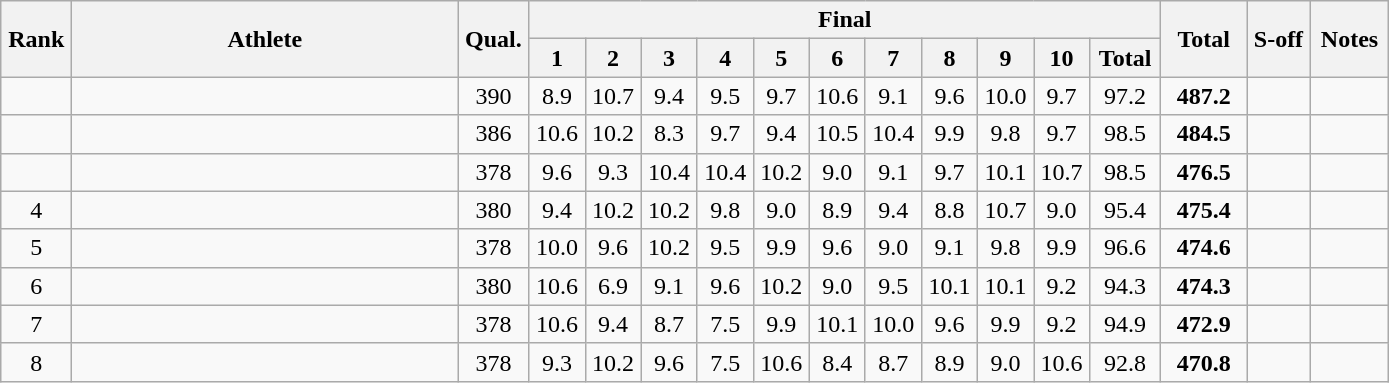<table class="wikitable" style="text-align:center">
<tr>
<th rowspan=2 width=40>Rank</th>
<th rowspan=2 width=250>Athlete</th>
<th rowspan=2 width=40>Qual.</th>
<th colspan=11>Final</th>
<th rowspan=2 width=50>Total</th>
<th rowspan=2 width=35>S-off</th>
<th rowspan=2 width=45>Notes</th>
</tr>
<tr>
<th width=30>1</th>
<th width=30>2</th>
<th width=30>3</th>
<th width=30>4</th>
<th width=30>5</th>
<th width=30>6</th>
<th width=30>7</th>
<th width=30>8</th>
<th width=30>9</th>
<th width=30>10</th>
<th width=40>Total</th>
</tr>
<tr>
<td></td>
<td align=left></td>
<td>390</td>
<td>8.9</td>
<td>10.7</td>
<td>9.4</td>
<td>9.5</td>
<td>9.7</td>
<td>10.6</td>
<td>9.1</td>
<td>9.6</td>
<td>10.0</td>
<td>9.7</td>
<td>97.2</td>
<td><strong>487.2</strong></td>
<td></td>
<td></td>
</tr>
<tr>
<td></td>
<td align=left></td>
<td>386</td>
<td>10.6</td>
<td>10.2</td>
<td>8.3</td>
<td>9.7</td>
<td>9.4</td>
<td>10.5</td>
<td>10.4</td>
<td>9.9</td>
<td>9.8</td>
<td>9.7</td>
<td>98.5</td>
<td><strong>484.5</strong></td>
<td></td>
<td></td>
</tr>
<tr>
<td></td>
<td align=left></td>
<td>378</td>
<td>9.6</td>
<td>9.3</td>
<td>10.4</td>
<td>10.4</td>
<td>10.2</td>
<td>9.0</td>
<td>9.1</td>
<td>9.7</td>
<td>10.1</td>
<td>10.7</td>
<td>98.5</td>
<td><strong>476.5</strong></td>
<td></td>
<td></td>
</tr>
<tr>
<td>4</td>
<td align=left></td>
<td>380</td>
<td>9.4</td>
<td>10.2</td>
<td>10.2</td>
<td>9.8</td>
<td>9.0</td>
<td>8.9</td>
<td>9.4</td>
<td>8.8</td>
<td>10.7</td>
<td>9.0</td>
<td>95.4</td>
<td><strong>475.4</strong></td>
<td></td>
<td></td>
</tr>
<tr>
<td>5</td>
<td align=left></td>
<td>378</td>
<td>10.0</td>
<td>9.6</td>
<td>10.2</td>
<td>9.5</td>
<td>9.9</td>
<td>9.6</td>
<td>9.0</td>
<td>9.1</td>
<td>9.8</td>
<td>9.9</td>
<td>96.6</td>
<td><strong>474.6</strong></td>
<td></td>
<td></td>
</tr>
<tr>
<td>6</td>
<td align=left></td>
<td>380</td>
<td>10.6</td>
<td>6.9</td>
<td>9.1</td>
<td>9.6</td>
<td>10.2</td>
<td>9.0</td>
<td>9.5</td>
<td>10.1</td>
<td>10.1</td>
<td>9.2</td>
<td>94.3</td>
<td><strong>474.3</strong></td>
<td></td>
<td></td>
</tr>
<tr>
<td>7</td>
<td align=left></td>
<td>378</td>
<td>10.6</td>
<td>9.4</td>
<td>8.7</td>
<td>7.5</td>
<td>9.9</td>
<td>10.1</td>
<td>10.0</td>
<td>9.6</td>
<td>9.9</td>
<td>9.2</td>
<td>94.9</td>
<td><strong>472.9</strong></td>
<td></td>
<td></td>
</tr>
<tr>
<td>8</td>
<td align=left></td>
<td>378</td>
<td>9.3</td>
<td>10.2</td>
<td>9.6</td>
<td>7.5</td>
<td>10.6</td>
<td>8.4</td>
<td>8.7</td>
<td>8.9</td>
<td>9.0</td>
<td>10.6</td>
<td>92.8</td>
<td><strong>470.8</strong></td>
<td></td>
<td></td>
</tr>
</table>
